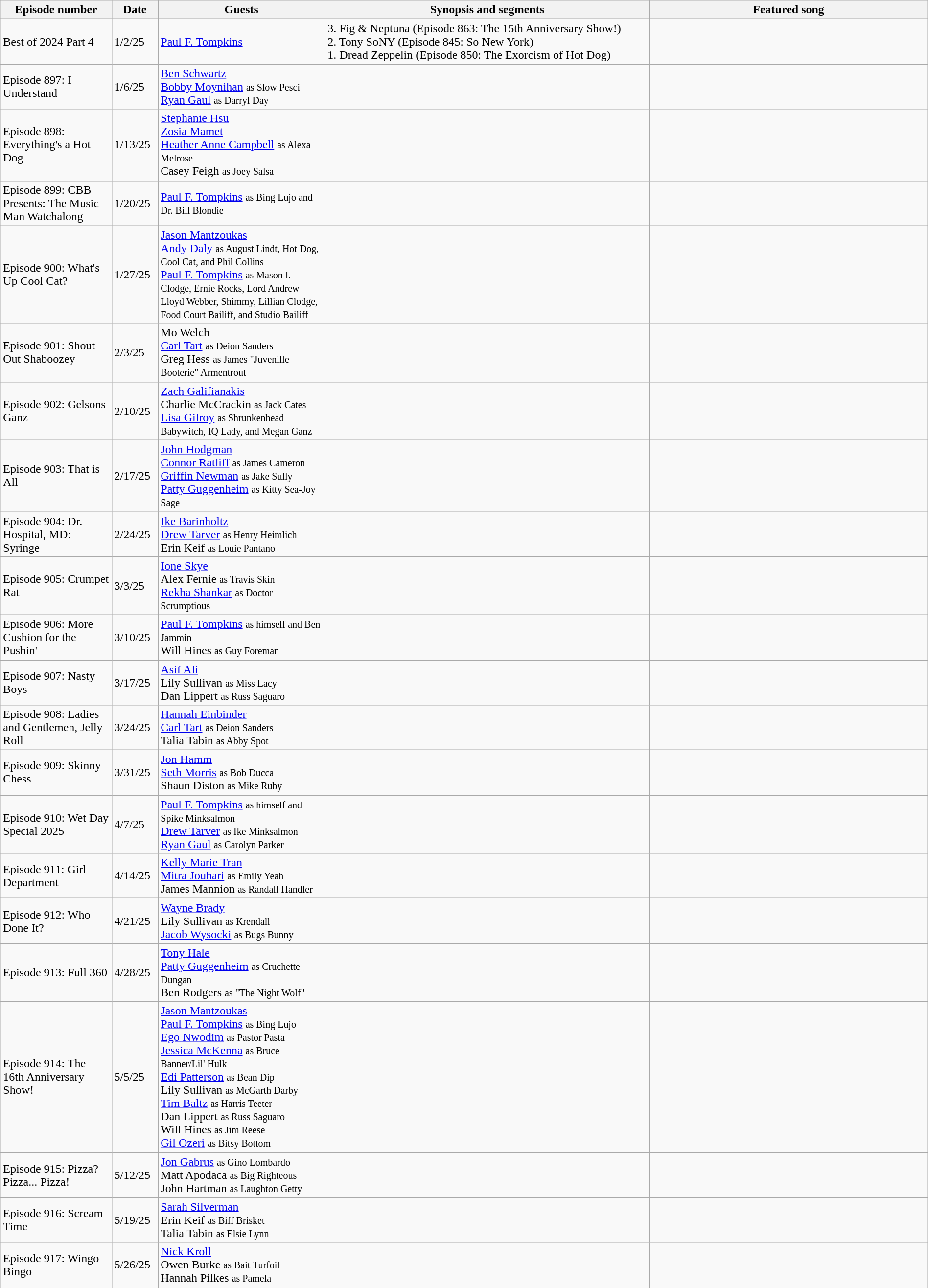<table class="wikitable plainrowheaders mw-collapsible mw-collapsed" style="width:100%; margin:left;">
<tr>
<th width="12%">Episode number</th>
<th width="5%">Date</th>
<th width="18%">Guests</th>
<th>Synopsis and segments</th>
<th width="30%">Featured song</th>
</tr>
<tr>
<td>Best of 2024 Part 4</td>
<td>1/2/25</td>
<td><a href='#'>Paul F. Tompkins</a></td>
<td>3. Fig & Neptuna (Episode 863: The 15th Anniversary Show!)<br>2. Tony SoNY (Episode 845: So New York)<br>1. Dread Zeppelin (Episode 850: The Exorcism of Hot Dog)</td>
<td></td>
</tr>
<tr>
<td>Episode 897: I Understand</td>
<td>1/6/25</td>
<td><a href='#'>Ben Schwartz</a><br><a href='#'>Bobby Moynihan</a> <small>as Slow Pesci</small><br><a href='#'>Ryan Gaul</a> <small>as Darryl Day</small></td>
<td></td>
<td></td>
</tr>
<tr>
<td>Episode 898: Everything's a Hot Dog</td>
<td>1/13/25</td>
<td><a href='#'>Stephanie Hsu</a><br><a href='#'>Zosia Mamet</a><br><a href='#'>Heather Anne Campbell</a> <small>as Alexa Melrose</small><br>Casey Feigh <small>as Joey Salsa</small></td>
<td></td>
<td></td>
</tr>
<tr>
<td>Episode 899: CBB Presents: The Music Man Watchalong</td>
<td>1/20/25</td>
<td><a href='#'>Paul F. Tompkins</a> <small>as Bing Lujo and Dr. Bill Blondie</small></td>
<td></td>
<td></td>
</tr>
<tr>
<td>Episode 900: What's Up Cool Cat?</td>
<td>1/27/25</td>
<td><a href='#'>Jason Mantzoukas</a><br><a href='#'>Andy Daly</a> <small>as August Lindt, Hot Dog, Cool Cat, and Phil Collins</small><br><a href='#'>Paul F. Tompkins</a> <small>as Mason I. Clodge, Ernie Rocks, Lord Andrew Lloyd Webber, Shimmy, Lillian Clodge, Food Court Bailiff, and Studio Bailiff</small></td>
<td></td>
<td></td>
</tr>
<tr>
<td>Episode 901: Shout Out Shaboozey</td>
<td>2/3/25</td>
<td>Mo Welch<br><a href='#'>Carl Tart</a> <small>as Deion Sanders</small><br>Greg Hess <small>as James "Juvenille Booterie" Armentrout</small></td>
<td></td>
<td></td>
</tr>
<tr>
<td>Episode 902: Gelsons Ganz</td>
<td>2/10/25</td>
<td><a href='#'>Zach Galifianakis</a><br>Charlie McCrackin <small>as Jack Cates</small><br><a href='#'>Lisa Gilroy</a> <small>as Shrunkenhead Babywitch, IQ Lady, and Megan Ganz</small></td>
<td></td>
<td></td>
</tr>
<tr>
<td>Episode 903: That is All</td>
<td>2/17/25</td>
<td><a href='#'>John Hodgman</a><br><a href='#'>Connor Ratliff</a> <small>as James Cameron</small><br><a href='#'>Griffin Newman</a> <small>as Jake Sully</small><br><a href='#'>Patty Guggenheim</a> <small>as Kitty Sea-Joy Sage</small></td>
<td></td>
<td></td>
</tr>
<tr>
<td>Episode 904: Dr. Hospital, MD: Syringe</td>
<td>2/24/25</td>
<td><a href='#'>Ike Barinholtz</a><br><a href='#'>Drew Tarver</a> <small>as Henry Heimlich</small><br>Erin Keif <small>as Louie Pantano</small></td>
<td></td>
<td></td>
</tr>
<tr>
<td>Episode 905: Crumpet Rat</td>
<td>3/3/25</td>
<td><a href='#'>Ione Skye</a><br>Alex Fernie <small>as Travis Skin</small><br><a href='#'>Rekha Shankar</a> <small>as Doctor Scrumptious</small></td>
<td></td>
<td></td>
</tr>
<tr>
<td>Episode 906: More Cushion for the Pushin'</td>
<td>3/10/25</td>
<td><a href='#'>Paul F. Tompkins</a> <small>as himself and Ben Jammin</small><br>Will Hines <small>as Guy Foreman</small></td>
<td></td>
<td></td>
</tr>
<tr>
<td>Episode 907: Nasty Boys</td>
<td>3/17/25</td>
<td><a href='#'>Asif Ali</a><br>Lily Sullivan <small>as Miss Lacy</small><br>Dan Lippert <small>as Russ Saguaro</small></td>
<td></td>
<td></td>
</tr>
<tr>
<td>Episode 908: Ladies and Gentlemen, Jelly Roll</td>
<td>3/24/25</td>
<td><a href='#'>Hannah Einbinder</a><br><a href='#'>Carl Tart</a> <small>as Deion Sanders</small><br>Talia Tabin <small>as Abby Spot</small></td>
<td></td>
<td></td>
</tr>
<tr>
<td>Episode 909: Skinny Chess</td>
<td>3/31/25</td>
<td><a href='#'>Jon Hamm</a><br><a href='#'>Seth Morris</a> <small>as Bob Ducca</small><br>Shaun Diston <small>as Mike Ruby</small></td>
<td></td>
<td></td>
</tr>
<tr>
<td>Episode 910: Wet Day Special 2025</td>
<td>4/7/25</td>
<td><a href='#'>Paul F. Tompkins</a> <small>as himself and Spike Minksalmon</small><br><a href='#'>Drew Tarver</a> <small>as Ike Minksalmon</small><br><a href='#'>Ryan Gaul</a> <small>as Carolyn Parker</small></td>
<td></td>
<td></td>
</tr>
<tr>
<td>Episode 911: Girl Department</td>
<td>4/14/25</td>
<td><a href='#'>Kelly Marie Tran</a><br><a href='#'>Mitra Jouhari</a> <small>as Emily Yeah</small><br>James Mannion <small>as Randall Handler</small></td>
<td></td>
<td></td>
</tr>
<tr>
<td>Episode 912: Who Done It?</td>
<td>4/21/25</td>
<td><a href='#'>Wayne Brady</a><br>Lily Sullivan <small>as Krendall</small><br><a href='#'>Jacob Wysocki</a> <small>as Bugs Bunny</small></td>
<td></td>
<td></td>
</tr>
<tr>
<td>Episode 913: Full 360</td>
<td>4/28/25</td>
<td><a href='#'>Tony Hale</a><br><a href='#'>Patty Guggenheim</a> <small>as Cruchette Dungan</small><br>Ben Rodgers <small>as "The Night Wolf"</small></td>
<td></td>
<td></td>
</tr>
<tr>
<td>Episode 914: The 16th Anniversary Show!</td>
<td>5/5/25</td>
<td><a href='#'>Jason Mantzoukas</a><br><a href='#'>Paul F. Tompkins</a> <small>as Bing Lujo</small><br><a href='#'>Ego Nwodim</a> <small>as Pastor Pasta</small><br><a href='#'>Jessica McKenna</a> <small>as Bruce Banner/Lil' Hulk</small><br><a href='#'>Edi Patterson</a> <small>as Bean Dip</small><br>Lily Sullivan <small>as McGarth Darby</small><br><a href='#'>Tim Baltz</a> <small>as Harris Teeter</small><br>Dan Lippert <small>as Russ Saguaro</small><br>Will Hines <small>as Jim Reese</small><br><a href='#'>Gil Ozeri</a> <small>as Bitsy Bottom</small></td>
<td></td>
<td></td>
</tr>
<tr>
<td>Episode 915: Pizza? Pizza... Pizza!</td>
<td>5/12/25</td>
<td><a href='#'>Jon Gabrus</a> <small>as Gino Lombardo</small><br>Matt Apodaca <small>as Big Righteous</small><br>John Hartman <small>as Laughton Getty</small></td>
<td></td>
<td></td>
</tr>
<tr>
<td>Episode 916: Scream Time</td>
<td>5/19/25</td>
<td><a href='#'>Sarah Silverman</a><br>Erin Keif <small>as Biff Brisket</small><br>Talia Tabin <small>as Elsie Lynn</small></td>
<td></td>
<td></td>
</tr>
<tr>
<td>Episode 917: Wingo Bingo</td>
<td>5/26/25</td>
<td><a href='#'>Nick Kroll</a><br>Owen Burke <small>as Bait Turfoil</small><br>Hannah Pilkes <small>as Pamela</small></td>
<td></td>
<td></td>
</tr>
<tr>
</tr>
</table>
